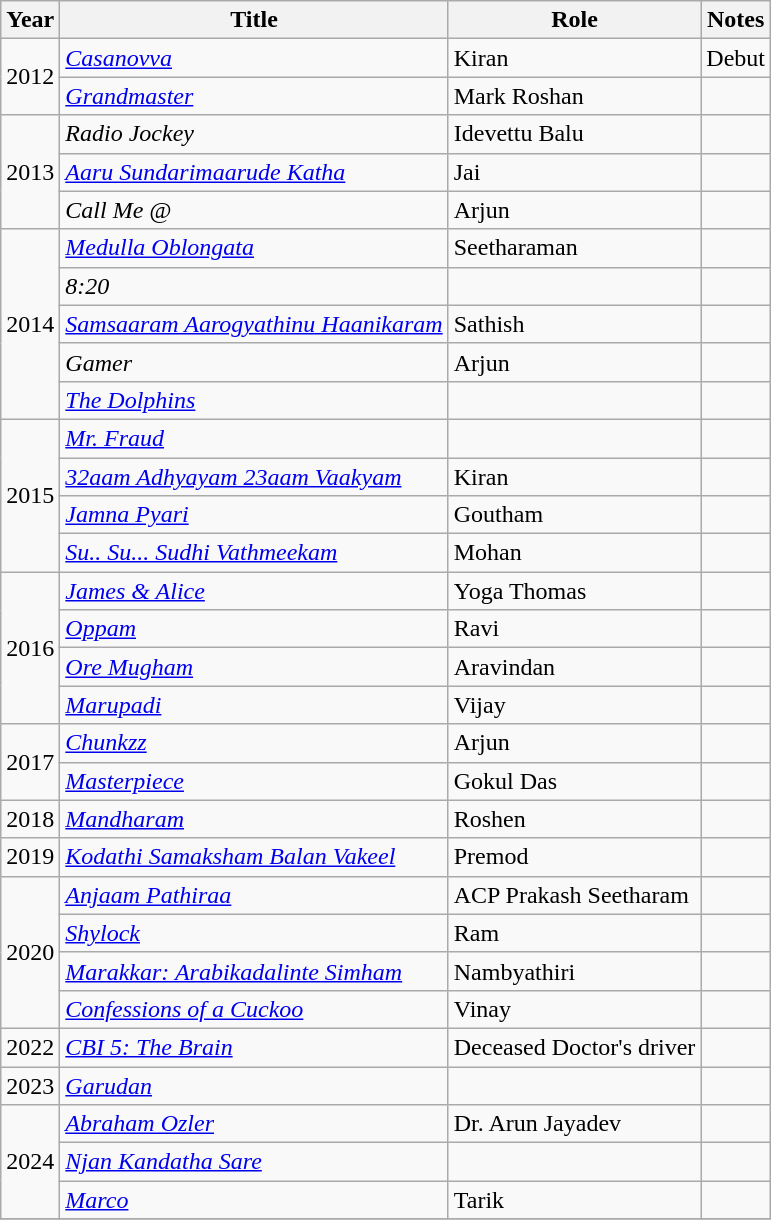<table class="wikitable sortable">
<tr>
<th>Year</th>
<th>Title</th>
<th>Role</th>
<th class="unsortable">Notes</th>
</tr>
<tr>
<td rowspan=2>2012</td>
<td><em><a href='#'>Casanovva</a></em></td>
<td>Kiran</td>
<td>Debut</td>
</tr>
<tr>
<td><em><a href='#'>Grandmaster</a></em></td>
<td>Mark Roshan</td>
<td></td>
</tr>
<tr>
<td rowspan=3>2013</td>
<td><em>Radio Jockey</em></td>
<td>Idevettu Balu</td>
<td></td>
</tr>
<tr>
<td><em><a href='#'>Aaru Sundarimaarude Katha</a></em></td>
<td>Jai</td>
<td></td>
</tr>
<tr>
<td><em>Call Me @</em></td>
<td>Arjun</td>
<td></td>
</tr>
<tr>
<td rowspan=5>2014</td>
<td><em><a href='#'>Medulla Oblongata</a></em></td>
<td>Seetharaman</td>
<td></td>
</tr>
<tr>
<td><em>8:20</em></td>
<td></td>
<td></td>
</tr>
<tr>
<td><em><a href='#'>Samsaaram Aarogyathinu Haanikaram</a></em></td>
<td>Sathish</td>
<td></td>
</tr>
<tr>
<td><em>Gamer</em></td>
<td>Arjun</td>
<td></td>
</tr>
<tr>
<td><em><a href='#'>The Dolphins</a></em></td>
<td></td>
<td></td>
</tr>
<tr>
<td rowspan=4>2015</td>
<td><em><a href='#'>Mr. Fraud</a></em></td>
<td></td>
<td></td>
</tr>
<tr>
<td><em><a href='#'>32aam Adhyayam 23aam Vaakyam</a></em></td>
<td>Kiran</td>
<td></td>
</tr>
<tr>
<td><em><a href='#'>Jamna Pyari</a></em></td>
<td>Goutham</td>
<td></td>
</tr>
<tr>
<td><em><a href='#'>Su.. Su... Sudhi Vathmeekam</a></em></td>
<td>Mohan</td>
<td></td>
</tr>
<tr>
<td rowspan=4>2016</td>
<td><em><a href='#'>James & Alice</a></em></td>
<td>Yoga Thomas</td>
<td></td>
</tr>
<tr>
<td><em><a href='#'>Oppam</a></em></td>
<td>Ravi</td>
<td></td>
</tr>
<tr>
<td><em><a href='#'>Ore Mugham</a></em></td>
<td>Aravindan</td>
<td></td>
</tr>
<tr>
<td><em><a href='#'>Marupadi</a></em></td>
<td>Vijay</td>
<td></td>
</tr>
<tr>
<td rowspan=2>2017</td>
<td><em><a href='#'>Chunkzz</a></em></td>
<td>Arjun</td>
<td></td>
</tr>
<tr>
<td><em><a href='#'>Masterpiece</a></em></td>
<td>Gokul Das</td>
<td></td>
</tr>
<tr>
<td>2018</td>
<td><em><a href='#'>Mandharam</a></em></td>
<td>Roshen</td>
<td></td>
</tr>
<tr>
<td>2019</td>
<td><em><a href='#'>Kodathi Samaksham Balan Vakeel</a></em></td>
<td>Premod</td>
<td></td>
</tr>
<tr>
<td rowspan=4>2020</td>
<td><em><a href='#'>Anjaam Pathiraa</a></em></td>
<td>ACP Prakash Seetharam</td>
<td></td>
</tr>
<tr>
<td><em><a href='#'>Shylock</a></em></td>
<td>Ram</td>
<td></td>
</tr>
<tr>
<td><em><a href='#'>Marakkar: Arabikadalinte Simham</a></em></td>
<td>Nambyathiri</td>
<td></td>
</tr>
<tr>
<td><em><a href='#'>Confessions of a Cuckoo</a></em></td>
<td>Vinay</td>
<td></td>
</tr>
<tr>
<td>2022</td>
<td><em><a href='#'>CBI 5: The Brain</a></em></td>
<td>Deceased Doctor's driver</td>
<td></td>
</tr>
<tr>
<td>2023</td>
<td><em><a href='#'>Garudan</a></em></td>
<td></td>
<td></td>
</tr>
<tr>
<td rowspan=3>2024</td>
<td><em><a href='#'>Abraham Ozler</a></em></td>
<td>Dr. Arun Jayadev</td>
<td></td>
</tr>
<tr>
<td><em><a href='#'>Njan Kandatha Sare</a></em></td>
<td></td>
<td></td>
</tr>
<tr>
<td><em><a href='#'>Marco</a></em></td>
<td>Tarik</td>
<td></td>
</tr>
<tr>
</tr>
</table>
